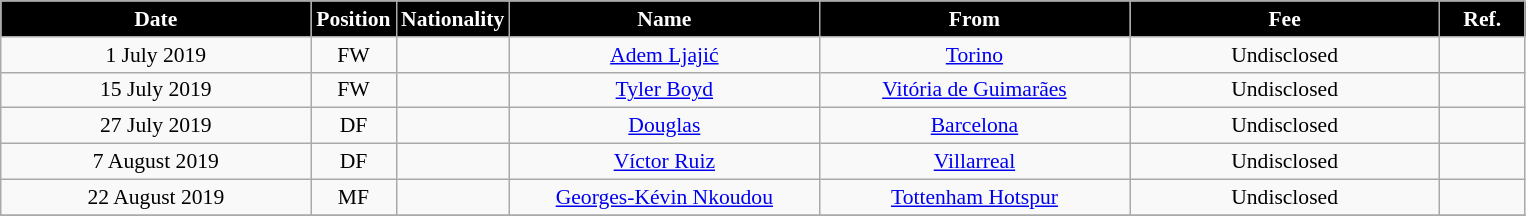<table class="wikitable"  style="text-align:center; font-size:90%; ">
<tr>
<th style="background:#000000; color:white; width:200px;">Date</th>
<th style="background:#000000; color:white; width:50px;">Position</th>
<th style="background:#000000; color:white; width:50px;">Nationality</th>
<th style="background:#000000; color:white; width:200px;">Name</th>
<th style="background:#000000; color:white; width:200px;">From</th>
<th style="background:#000000; color:white; width:200px;">Fee</th>
<th style="background:#000000; color:white; width:50px;">Ref.</th>
</tr>
<tr>
<td>1 July 2019</td>
<td>FW</td>
<td></td>
<td><a href='#'>Adem Ljajić</a></td>
<td><a href='#'>Torino</a></td>
<td>Undisclosed</td>
<td></td>
</tr>
<tr>
<td>15 July 2019</td>
<td>FW</td>
<td></td>
<td><a href='#'>Tyler Boyd</a></td>
<td><a href='#'>Vitória de Guimarães</a></td>
<td>Undisclosed</td>
<td></td>
</tr>
<tr>
<td>27 July 2019</td>
<td>DF</td>
<td></td>
<td><a href='#'>Douglas</a></td>
<td><a href='#'>Barcelona</a></td>
<td>Undisclosed</td>
<td></td>
</tr>
<tr>
<td>7 August 2019</td>
<td>DF</td>
<td></td>
<td><a href='#'>Víctor Ruiz</a></td>
<td><a href='#'>Villarreal</a></td>
<td>Undisclosed</td>
<td></td>
</tr>
<tr>
<td>22 August 2019</td>
<td>MF</td>
<td></td>
<td><a href='#'>Georges-Kévin Nkoudou</a></td>
<td><a href='#'>Tottenham Hotspur</a></td>
<td>Undisclosed</td>
<td></td>
</tr>
<tr>
</tr>
</table>
